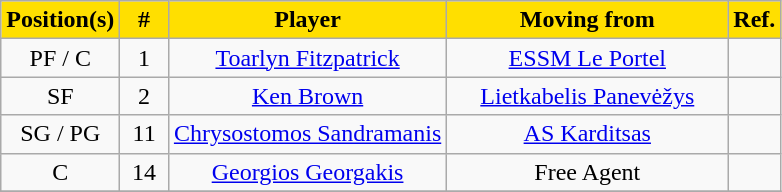<table class="wikitable sortable" style="text-align:left">
<tr>
<td style="background:#FFDF00; color:black; text-align:center"><strong>Position(s)</strong></td>
<td style="background:#FFDF00; color:black; text-align:center;" width=25><strong>#</strong></td>
<td style="background:#FFDF00; color:black; text-align:center"><strong>Player</strong></td>
<td style="background:#FFDF00; color:black; text-align:center;" width=180><strong>Moving from</strong></td>
<td style="background:#FFDF00; color:black; text-align:center"><strong>Ref.</strong></td>
</tr>
<tr>
<td style="text-align:center;">PF / C</td>
<td style="text-align:center;">1</td>
<td style="text-align:center;"> <a href='#'>Toarlyn Fitzpatrick</a></td>
<td style="text-align:center;"> <a href='#'>ESSM Le Portel</a></td>
<td></td>
</tr>
<tr>
<td style="text-align:center;">SF</td>
<td style="text-align:center;">2</td>
<td style="text-align:center;"> <a href='#'>Ken Brown</a></td>
<td style="text-align:center;"> <a href='#'>Lietkabelis Panevėžys</a></td>
<td></td>
</tr>
<tr>
<td style="text-align:center;">SG / PG</td>
<td style="text-align:center;">11</td>
<td style="text-align:center;"> <a href='#'>Chrysostomos Sandramanis</a></td>
<td style="text-align:center;"> <a href='#'>AS Karditsas</a></td>
<td></td>
</tr>
<tr>
<td style="text-align:center;">C</td>
<td style="text-align:center;">14</td>
<td style="text-align:center;"> <a href='#'>Georgios Georgakis</a></td>
<td style="text-align:center;">Free Agent</td>
<td></td>
</tr>
<tr>
</tr>
</table>
